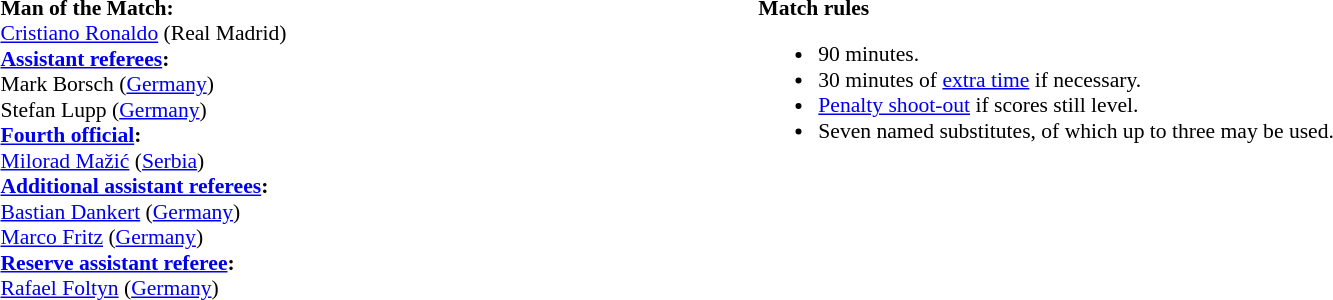<table style="width:100%; font-size:90%;">
<tr>
<td><br><strong>Man of the Match:</strong>
<br><a href='#'>Cristiano Ronaldo</a> (Real Madrid)<br><strong><a href='#'>Assistant referees</a>:</strong>
<br>Mark Borsch (<a href='#'>Germany</a>)
<br>Stefan Lupp (<a href='#'>Germany</a>)
<br><strong><a href='#'>Fourth official</a>:</strong>
<br><a href='#'>Milorad Mažić</a> (<a href='#'>Serbia</a>)
<br><strong><a href='#'>Additional assistant referees</a>:</strong>
<br><a href='#'>Bastian Dankert</a> (<a href='#'>Germany</a>)
<br><a href='#'>Marco Fritz</a> (<a href='#'>Germany</a>)
<br><strong><a href='#'>Reserve assistant referee</a>:</strong>
<br><a href='#'>Rafael Foltyn</a> (<a href='#'>Germany</a>)</td>
<td style="width:60%; vertical-align:top;"><br><strong>Match rules</strong><ul><li>90 minutes.</li><li>30 minutes of <a href='#'>extra time</a> if necessary.</li><li><a href='#'>Penalty shoot-out</a> if scores still level.</li><li>Seven named substitutes, of which up to three may be used.</li></ul></td>
</tr>
</table>
